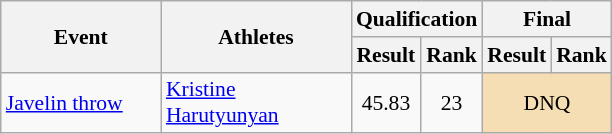<table class="wikitable" border="1" style="font-size:90%">
<tr>
<th rowspan="2" width=100>Event</th>
<th rowspan="2" width=120>Athletes</th>
<th colspan="2">Qualification</th>
<th colspan="2">Final</th>
</tr>
<tr>
<th>Result</th>
<th>Rank</th>
<th>Result</th>
<th>Rank</th>
</tr>
<tr>
<td><a href='#'>Javelin throw</a></td>
<td><a href='#'>Kristine Harutyunyan</a></td>
<td align=center>45.83</td>
<td align=center>23</td>
<td colspan=2 align=center bgcolor="wheat">DNQ</td>
</tr>
</table>
